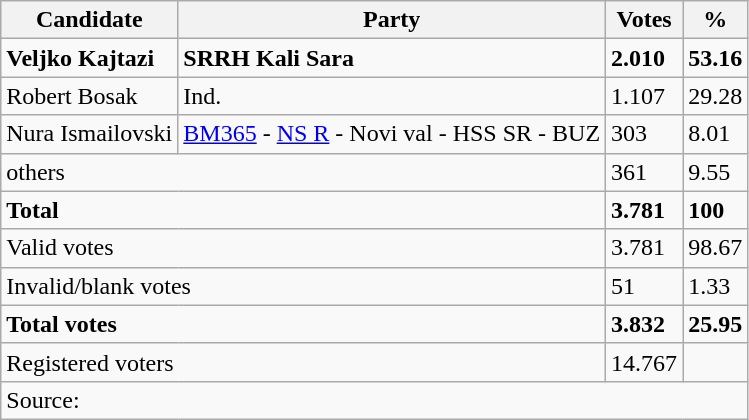<table class="wikitable" style="text-align: left;">
<tr>
<th>Candidate</th>
<th>Party</th>
<th>Votes</th>
<th>%</th>
</tr>
<tr>
<td><strong>Veljko Kajtazi</strong></td>
<td><strong>SRRH Kali Sara</strong></td>
<td><strong>2.010</strong></td>
<td><strong>53.16</strong></td>
</tr>
<tr>
<td>Robert Bosak</td>
<td>Ind.</td>
<td>1.107</td>
<td>29.28</td>
</tr>
<tr>
<td>Nura Ismailovski</td>
<td><a href='#'>BM365</a> - <a href='#'>NS R</a> - Novi val - HSS SR - BUZ</td>
<td>303</td>
<td>8.01</td>
</tr>
<tr>
<td colspan="2">others</td>
<td>361</td>
<td>9.55</td>
</tr>
<tr>
<td colspan="2"><strong>Total</strong></td>
<td><strong>3.781</strong></td>
<td><strong>100</strong></td>
</tr>
<tr>
<td colspan="2">Valid votes</td>
<td>3.781</td>
<td>98.67</td>
</tr>
<tr>
<td colspan="2">Invalid/blank votes</td>
<td>51</td>
<td>1.33</td>
</tr>
<tr>
<td colspan="2"><strong>Total votes</strong></td>
<td><strong>3.832</strong></td>
<td><strong>25.95</strong></td>
</tr>
<tr>
<td colspan="2">Registered voters</td>
<td>14.767</td>
<td></td>
</tr>
<tr>
<td colspan="4">Source: </td>
</tr>
</table>
